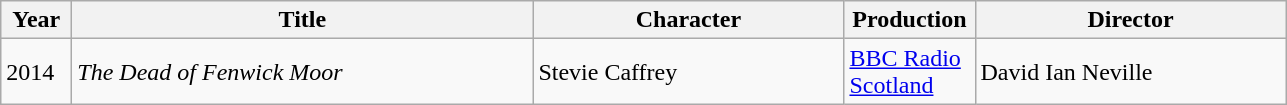<table class="wikitable">
<tr>
<th scope="col" width="40">Year</th>
<th scope="col" width="300">Title</th>
<th scope="col" width="200">Character</th>
<th scope="col" width="80">Production</th>
<th scope="col" width="200">Director</th>
</tr>
<tr>
<td>2014</td>
<td><em>The Dead of Fenwick Moor</em></td>
<td>Stevie Caffrey</td>
<td><a href='#'>BBC Radio Scotland</a></td>
<td>David Ian Neville</td>
</tr>
</table>
